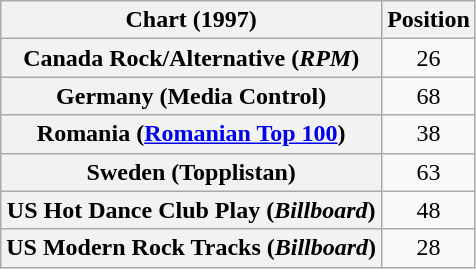<table class="wikitable sortable plainrowheaders" style="text-align:center">
<tr>
<th>Chart (1997)</th>
<th>Position</th>
</tr>
<tr>
<th scope="row">Canada Rock/Alternative (<em>RPM</em>)</th>
<td>26</td>
</tr>
<tr>
<th scope="row">Germany (Media Control)</th>
<td>68</td>
</tr>
<tr>
<th scope="row">Romania (<a href='#'>Romanian Top 100</a>)</th>
<td>38</td>
</tr>
<tr>
<th scope="row">Sweden (Topplistan)</th>
<td>63</td>
</tr>
<tr>
<th scope="row">US Hot Dance Club Play (<em>Billboard</em>)</th>
<td>48</td>
</tr>
<tr>
<th scope="row">US Modern Rock Tracks (<em>Billboard</em>)</th>
<td>28</td>
</tr>
</table>
